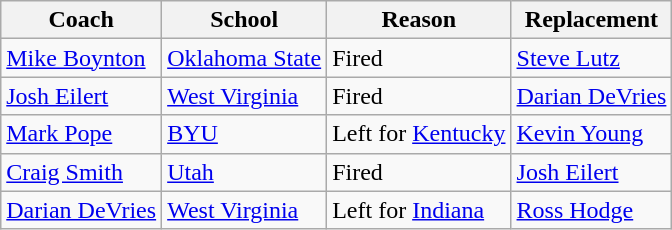<table class="wikitable">
<tr>
<th>Coach</th>
<th>School</th>
<th>Reason</th>
<th>Replacement</th>
</tr>
<tr>
<td><a href='#'>Mike Boynton</a></td>
<td><a href='#'>Oklahoma State</a></td>
<td>Fired</td>
<td><a href='#'>Steve Lutz</a></td>
</tr>
<tr>
<td><a href='#'>Josh Eilert</a></td>
<td><a href='#'>West Virginia</a></td>
<td>Fired</td>
<td><a href='#'>Darian DeVries</a></td>
</tr>
<tr>
<td><a href='#'>Mark Pope</a></td>
<td><a href='#'>BYU</a></td>
<td>Left for <a href='#'>Kentucky</a></td>
<td><a href='#'>Kevin Young</a></td>
</tr>
<tr>
<td><a href='#'>Craig Smith</a></td>
<td><a href='#'>Utah</a></td>
<td>Fired</td>
<td><a href='#'>Josh Eilert</a></td>
</tr>
<tr>
<td><a href='#'>Darian DeVries</a></td>
<td><a href='#'>West Virginia</a></td>
<td>Left for <a href='#'>Indiana</a></td>
<td><a href='#'>Ross Hodge</a></td>
</tr>
</table>
